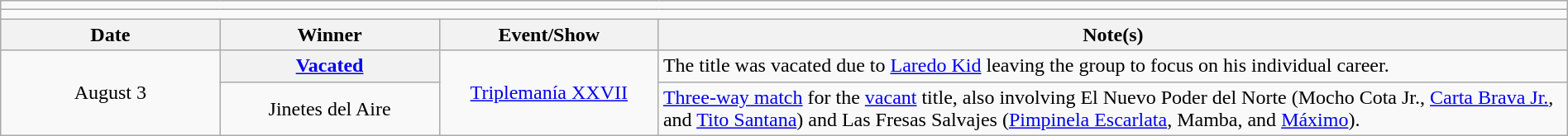<table class="wikitable" style="text-align:center; width:100%;">
<tr>
<td colspan="4"></td>
</tr>
<tr>
<td colspan="4"><strong></strong></td>
</tr>
<tr>
<th width=14%>Date</th>
<th width=14%>Winner</th>
<th width=14%>Event/Show</th>
<th width=58%>Note(s)</th>
</tr>
<tr>
<td rowspan=2>August 3</td>
<th><a href='#'>Vacated</a></th>
<td rowspan=2><a href='#'>Triplemanía XXVII</a></td>
<td align=left>The title was vacated due to <a href='#'>Laredo Kid</a> leaving the group to focus on his individual career.</td>
</tr>
<tr>
<td>Jinetes del Aire<br></td>
<td align=left><a href='#'>Three-way match</a> for the <a href='#'>vacant</a> title, also involving El Nuevo Poder del Norte (Mocho Cota Jr., <a href='#'>Carta Brava Jr.</a>, and <a href='#'>Tito Santana</a>) and Las Fresas Salvajes (<a href='#'>Pimpinela Escarlata</a>, Mamba, and <a href='#'>Máximo</a>).</td>
</tr>
</table>
